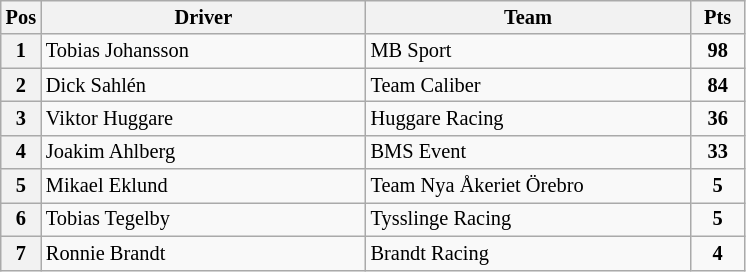<table class="wikitable" style="font-size: 85%">
<tr valign="top">
<th valign="middle">Pos</th>
<th valign="left" width="210">Driver</th>
<th valign="middle" width="210">Team</th>
<th valign="middle" width="30" align=center>Pts</th>
</tr>
<tr>
<th>1</th>
<td>Tobias Johansson</td>
<td>MB Sport</td>
<td align="center"><strong>98</strong></td>
</tr>
<tr>
<th>2</th>
<td>Dick Sahlén</td>
<td>Team Caliber</td>
<td align="center"><strong>84</strong></td>
</tr>
<tr>
<th>3</th>
<td>Viktor Huggare</td>
<td>Huggare Racing</td>
<td align="center"><strong>36</strong></td>
</tr>
<tr>
<th>4</th>
<td>Joakim Ahlberg</td>
<td>BMS Event</td>
<td align="center"><strong>33</strong></td>
</tr>
<tr>
<th>5</th>
<td>Mikael Eklund</td>
<td>Team Nya Åkeriet Örebro</td>
<td align="center"><strong>5</strong></td>
</tr>
<tr>
<th>6</th>
<td>Tobias Tegelby</td>
<td>Tysslinge Racing</td>
<td align="center"><strong>5</strong></td>
</tr>
<tr>
<th>7</th>
<td>Ronnie Brandt</td>
<td>Brandt Racing</td>
<td align="center"><strong>4</strong></td>
</tr>
</table>
